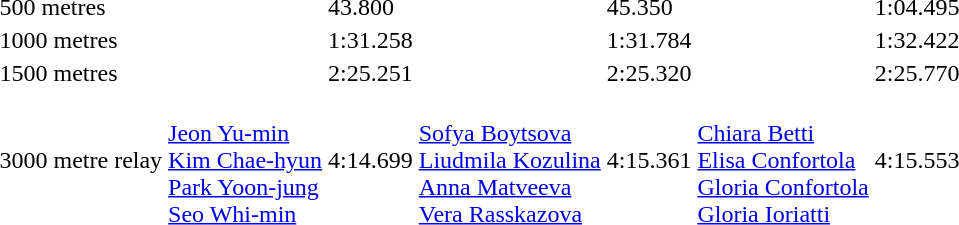<table>
<tr>
<td>500 metres</td>
<td></td>
<td>43.800</td>
<td></td>
<td>45.350</td>
<td></td>
<td>1:04.495</td>
</tr>
<tr>
<td>1000 metres</td>
<td></td>
<td>1:31.258</td>
<td></td>
<td>1:31.784</td>
<td></td>
<td>1:32.422</td>
</tr>
<tr>
<td>1500 metres</td>
<td></td>
<td>2:25.251</td>
<td></td>
<td>2:25.320</td>
<td></td>
<td>2:25.770</td>
</tr>
<tr>
<td>3000 metre relay</td>
<td><br><a href='#'>Jeon Yu-min</a><br><a href='#'>Kim Chae-hyun</a><br><a href='#'>Park Yoon-jung</a><br><a href='#'>Seo Whi-min</a></td>
<td>4:14.699</td>
<td><br><a href='#'>Sofya Boytsova</a><br><a href='#'>Liudmila Kozulina</a><br><a href='#'>Anna Matveeva</a><br><a href='#'>Vera Rasskazova</a></td>
<td>4:15.361</td>
<td><br><a href='#'>Chiara Betti</a><br><a href='#'>Elisa Confortola</a><br><a href='#'>Gloria Confortola</a><br><a href='#'>Gloria Ioriatti</a></td>
<td>4:15.553</td>
</tr>
</table>
